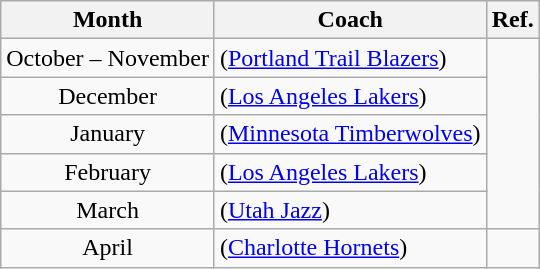<table class="wikitable sortable">
<tr>
<th>Month</th>
<th>Coach</th>
<th class=unsortable>Ref.</th>
</tr>
<tr>
<td align=center>October – November</td>
<td> (<a href='#'>Portland Trail Blazers</a>)</td>
<td rowspan="5"></td>
</tr>
<tr>
<td align=center>December</td>
<td> (<a href='#'>Los Angeles Lakers</a>)</td>
</tr>
<tr>
<td align=center>January</td>
<td> (<a href='#'>Minnesota Timberwolves</a>)</td>
</tr>
<tr>
<td align=center>February</td>
<td> (<a href='#'>Los Angeles Lakers</a>)</td>
</tr>
<tr>
<td align=center>March</td>
<td> (<a href='#'>Utah Jazz</a>)</td>
</tr>
<tr>
<td align=center>April</td>
<td> (<a href='#'>Charlotte Hornets</a>)</td>
<td></td>
</tr>
</table>
